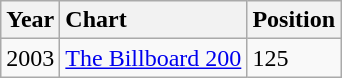<table class="wikitable">
<tr>
<th style="text-align:left">Year</th>
<th style="text-align:left">Chart</th>
<th style="text-align:left">Position</th>
</tr>
<tr>
<td>2003</td>
<td><a href='#'>The Billboard 200</a></td>
<td>125</td>
</tr>
</table>
